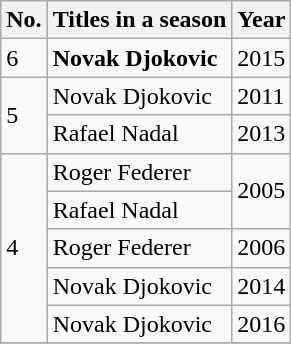<table class="wikitable" style="display: inline-table;">
<tr>
<th width=20>No.</th>
<th>Titles in a season</th>
<th>Year</th>
</tr>
<tr>
<td>6</td>
<td> <strong>Novak Djokovic</strong></td>
<td>2015</td>
</tr>
<tr>
<td rowspan=2>5</td>
<td> Novak Djokovic</td>
<td>2011</td>
</tr>
<tr>
<td> Rafael Nadal</td>
<td>2013</td>
</tr>
<tr>
<td rowspan=5>4</td>
<td> Roger Federer</td>
<td rowspan=2>2005</td>
</tr>
<tr>
<td> Rafael Nadal</td>
</tr>
<tr>
<td> Roger Federer</td>
<td>2006</td>
</tr>
<tr>
<td> Novak Djokovic</td>
<td>2014</td>
</tr>
<tr>
<td> Novak Djokovic</td>
<td>2016</td>
</tr>
<tr>
</tr>
</table>
